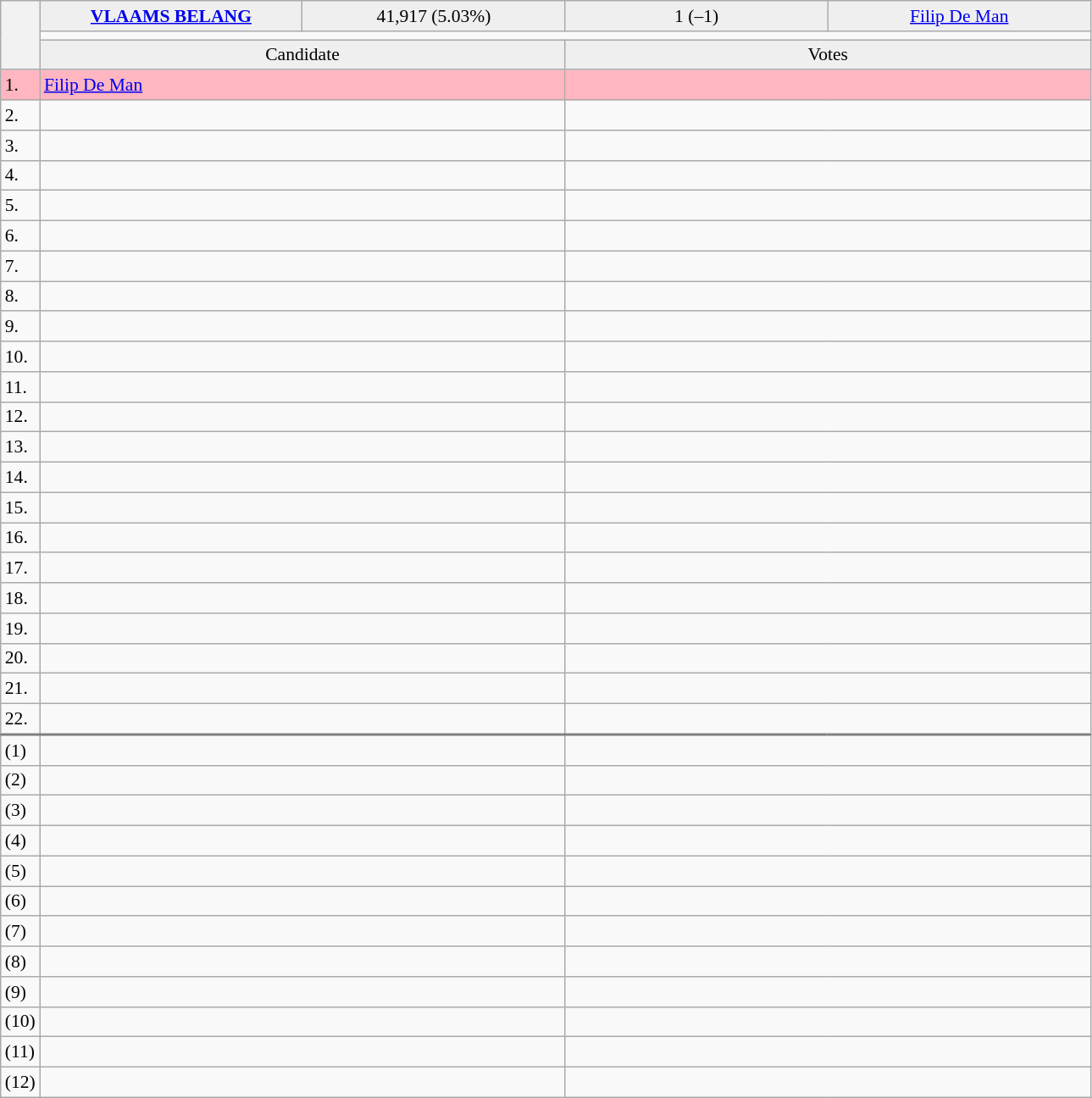<table class="wikitable collapsible collapsed" style=text-align:left;font-size:90%>
<tr>
<th rowspan=3></th>
<td bgcolor=efefef width=200 align=center><strong> <a href='#'>VLAAMS BELANG</a></strong></td>
<td bgcolor=efefef width=200 align=center>41,917 (5.03%)</td>
<td bgcolor=efefef width=200 align=center>1 (–1)</td>
<td bgcolor=efefef width=200 align=center><a href='#'>Filip De Man</a></td>
</tr>
<tr>
<td colspan=4 bgcolor=></td>
</tr>
<tr>
<td bgcolor=efefef align=center colspan=2>Candidate</td>
<td bgcolor=efefef align=center colspan=2>Votes</td>
</tr>
<tr bgcolor=lightpink>
<td>1.</td>
<td colspan=2><a href='#'>Filip De Man</a></td>
<td colspan=2></td>
</tr>
<tr>
<td>2.</td>
<td colspan=2></td>
<td colspan=2></td>
</tr>
<tr>
<td>3.</td>
<td colspan=2></td>
<td colspan=2></td>
</tr>
<tr>
<td>4.</td>
<td colspan=2></td>
<td colspan=2></td>
</tr>
<tr>
<td>5.</td>
<td colspan=2></td>
<td colspan=2></td>
</tr>
<tr>
<td>6.</td>
<td colspan=2></td>
<td colspan=2></td>
</tr>
<tr>
<td>7.</td>
<td colspan=2></td>
<td colspan=2></td>
</tr>
<tr>
<td>8.</td>
<td colspan=2></td>
<td colspan=2></td>
</tr>
<tr>
<td>9.</td>
<td colspan=2></td>
<td colspan=2></td>
</tr>
<tr>
<td>10.</td>
<td colspan=2></td>
<td colspan=2></td>
</tr>
<tr>
<td>11.</td>
<td colspan=2></td>
<td colspan=2></td>
</tr>
<tr>
<td>12.</td>
<td colspan=2></td>
<td colspan=2></td>
</tr>
<tr>
<td>13.</td>
<td colspan=2></td>
<td colspan=2></td>
</tr>
<tr>
<td>14.</td>
<td colspan=2></td>
<td colspan=2></td>
</tr>
<tr>
<td>15.</td>
<td colspan=2></td>
<td colspan=2></td>
</tr>
<tr>
<td>16.</td>
<td colspan=2></td>
<td colspan=2></td>
</tr>
<tr>
<td>17.</td>
<td colspan=2></td>
<td colspan=2></td>
</tr>
<tr>
<td>18.</td>
<td colspan=2></td>
<td colspan=2></td>
</tr>
<tr>
<td>19.</td>
<td colspan=2></td>
<td colspan=2></td>
</tr>
<tr>
<td>20.</td>
<td colspan=2></td>
<td colspan=2></td>
</tr>
<tr>
<td>21.</td>
<td colspan=2></td>
<td colspan=2></td>
</tr>
<tr>
<td>22.</td>
<td colspan=2></td>
<td colspan=2></td>
</tr>
<tr style="border-top:2px solid gray;">
<td>(1)</td>
<td colspan=2></td>
<td colspan=2></td>
</tr>
<tr>
<td>(2)</td>
<td colspan=2></td>
<td colspan=2></td>
</tr>
<tr>
<td>(3)</td>
<td colspan=2></td>
<td colspan=2></td>
</tr>
<tr>
<td>(4)</td>
<td colspan=2></td>
<td colspan=2></td>
</tr>
<tr>
<td>(5)</td>
<td colspan=2></td>
<td colspan=2></td>
</tr>
<tr>
<td>(6)</td>
<td colspan=2></td>
<td colspan=2></td>
</tr>
<tr>
<td>(7)</td>
<td colspan=2></td>
<td colspan=2></td>
</tr>
<tr>
<td>(8)</td>
<td colspan=2></td>
<td colspan=2></td>
</tr>
<tr>
<td>(9)</td>
<td colspan=2></td>
<td colspan=2></td>
</tr>
<tr>
<td>(10)</td>
<td colspan=2></td>
<td colspan=2></td>
</tr>
<tr>
<td>(11)</td>
<td colspan=2></td>
<td colspan=2></td>
</tr>
<tr>
<td>(12)</td>
<td colspan=2></td>
<td colspan=2></td>
</tr>
</table>
